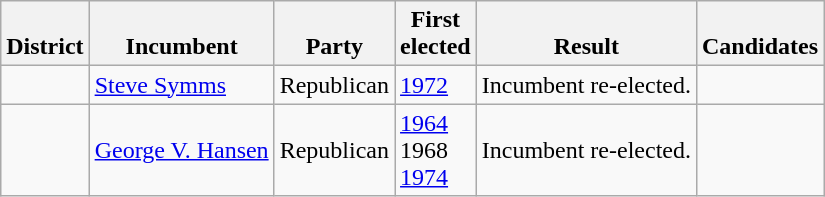<table class=wikitable>
<tr valign=bottom>
<th>District</th>
<th>Incumbent</th>
<th>Party</th>
<th>First<br>elected</th>
<th>Result</th>
<th>Candidates</th>
</tr>
<tr>
<td></td>
<td><a href='#'>Steve Symms</a></td>
<td>Republican</td>
<td><a href='#'>1972</a></td>
<td>Incumbent re-elected.</td>
<td nowrap></td>
</tr>
<tr>
<td></td>
<td><a href='#'>George V. Hansen</a></td>
<td>Republican</td>
<td><a href='#'>1964</a><br>1968 <br><a href='#'>1974</a></td>
<td>Incumbent re-elected.</td>
<td nowrap></td>
</tr>
</table>
